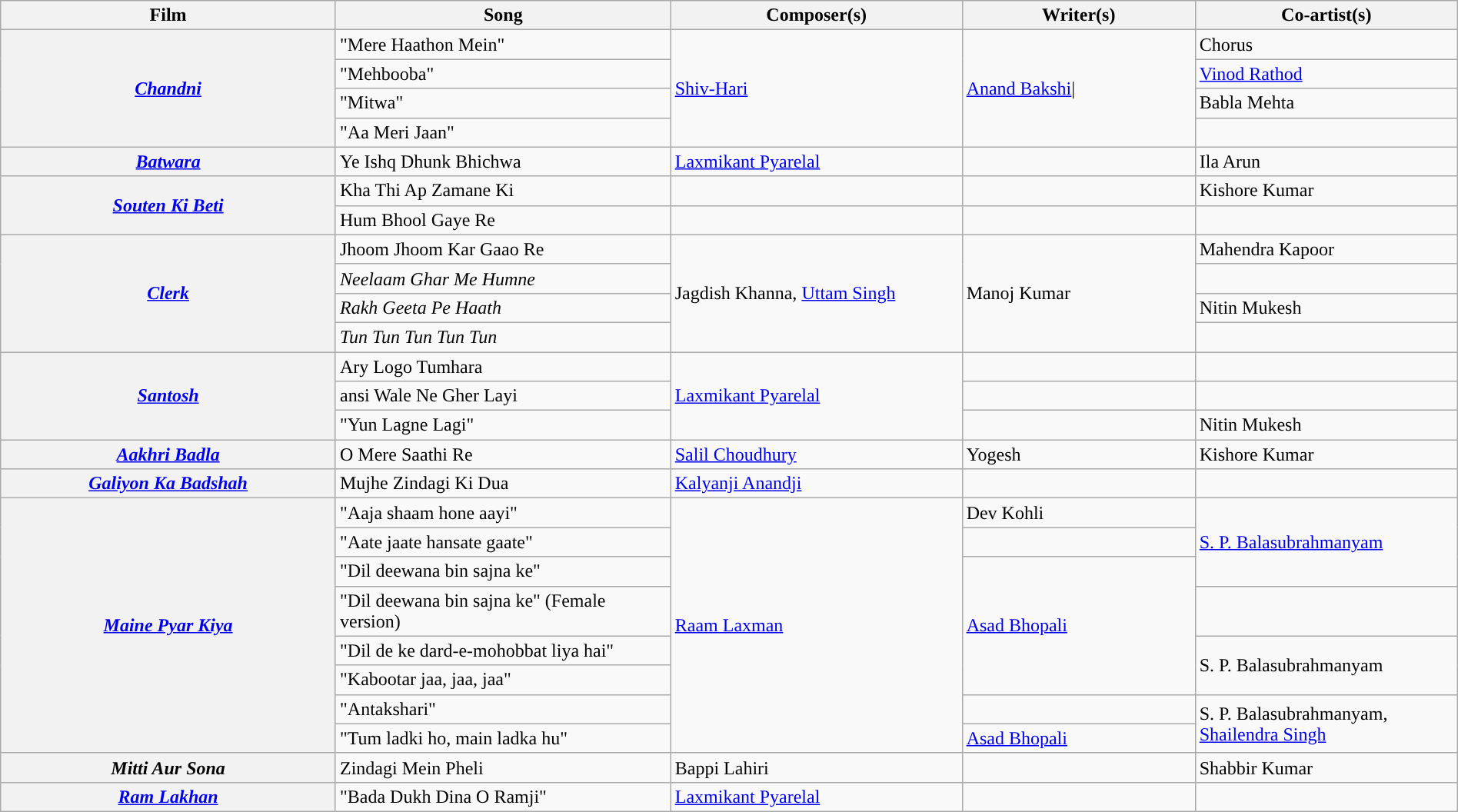<table class="wikitable plainrowheaders" style="width:100%; textcolor:#000">
<tr style="background:#b0e0e66;">
<th scope="col" style="width:23%;"><strong>Film</strong></th>
<th scope="col" style="width:23%;"><strong>Song</strong></th>
<th scope="col" style="width:20%;"><strong>Composer(s)</strong></th>
<th scope="col" style="width:16%;"><strong>Writer(s)</strong></th>
<th scope="col" style="width:18%;"><strong>Co-artist(s)</strong></th>
</tr>
<tr>
<th Rowspan=4><em><a href='#'>Chandni</a></em></th>
<td>"Mere Haathon Mein"</td>
<td rowspan=4><a href='#'>Shiv-Hari</a></td>
<td rowspan=4><a href='#'>Anand Bakshi</a>|</td>
<td>Chorus</td>
</tr>
<tr>
<td>"Mehbooba"</td>
<td><a href='#'>Vinod Rathod</a></td>
</tr>
<tr>
<td>"Mitwa"</td>
<td>Babla Mehta</td>
</tr>
<tr>
<td>"Aa Meri Jaan"</td>
<td></td>
</tr>
<tr>
<th><em><a href='#'>Batwara</a></em></th>
<td>Ye Ishq Dhunk Bhichwa</td>
<td><a href='#'>Laxmikant Pyarelal</a></td>
<td></td>
<td>Ila Arun</td>
</tr>
<tr>
<th Rowspan=2><em><a href='#'>Souten Ki Beti</a></em></th>
<td>Kha Thi Ap Zamane Ki</td>
<td></td>
<td></td>
<td>Kishore Kumar</td>
</tr>
<tr>
<td>Hum Bhool Gaye Re</td>
<td></td>
<td></td>
</tr>
<tr>
<th Rowspan=4><em><a href='#'>Clerk</a></em></th>
<td>Jhoom Jhoom Kar Gaao Re</td>
<td rowspan=4>Jagdish Khanna, <a href='#'>Uttam Singh</a></td>
<td rowspan=4>Manoj Kumar</td>
<td>Mahendra Kapoor</td>
</tr>
<tr>
<td><em>Neelaam Ghar Me Humne</em></td>
</tr>
<tr>
<td><em>Rakh Geeta Pe Haath</em></td>
<td>Nitin Mukesh</td>
</tr>
<tr>
<td><em>Tun Tun Tun Tun Tun</em></td>
</tr>
<tr>
<th Rowspan=3><em><a href='#'>Santosh</a></em></th>
<td>Ary Logo Tumhara</td>
<td rowspan=3><a href='#'>Laxmikant Pyarelal</a></td>
<td></td>
<td></td>
</tr>
<tr>
<td>ansi Wale Ne Gher Layi</td>
<td></td>
<td></td>
</tr>
<tr>
<td>"Yun Lagne Lagi"</td>
<td></td>
<td>Nitin Mukesh</td>
</tr>
<tr>
<th><em><a href='#'>Aakhri Badla</a></em></th>
<td>O Mere Saathi Re</td>
<td><a href='#'>Salil Choudhury</a></td>
<td>Yogesh</td>
<td>Kishore Kumar</td>
</tr>
<tr>
<th><em><a href='#'>Galiyon Ka Badshah</a></em></th>
<td>Mujhe Zindagi Ki Dua</td>
<td><a href='#'>Kalyanji Anandji</a></td>
<td></td>
<td></td>
</tr>
<tr>
<th rowspan=8><em><a href='#'>Maine Pyar Kiya</a></em></th>
<td>"Aaja shaam hone aayi"</td>
<td rowspan=8><a href='#'>Raam Laxman</a></td>
<td rowspan=>Dev Kohli</td>
<td rowspan=3><a href='#'>S. P. Balasubrahmanyam</a></td>
</tr>
<tr>
<td>"Aate jaate hansate gaate"</td>
</tr>
<tr>
<td>"Dil deewana bin sajna ke"</td>
<td rowspan=4><a href='#'>Asad Bhopali</a></td>
</tr>
<tr>
<td>"Dil deewana bin sajna ke" (Female version)</td>
</tr>
<tr>
<td>"Dil de ke dard-e-mohobbat liya hai"</td>
<td rowspan=2>S. P. Balasubrahmanyam</td>
</tr>
<tr>
<td>"Kabootar jaa, jaa, jaa"</td>
</tr>
<tr>
<td>"Antakshari"</td>
<td></td>
<td rowspan=2>S. P. Balasubrahmanyam, <a href='#'>Shailendra Singh</a></td>
</tr>
<tr>
<td>"Tum ladki ho, main ladka hu"</td>
<td><a href='#'>Asad Bhopali</a></td>
</tr>
<tr>
<th><em>Mitti Aur Sona</em></th>
<td>Zindagi Mein Pheli</td>
<td>Bappi Lahiri</td>
<td></td>
<td>Shabbir Kumar</td>
</tr>
<tr>
<th><em><a href='#'>Ram Lakhan</a></em></th>
<td>"Bada Dukh Dina O Ramji"</td>
<td><a href='#'>Laxmikant Pyarelal</a></td>
<td></td>
<td></td>
</tr>
</table>
